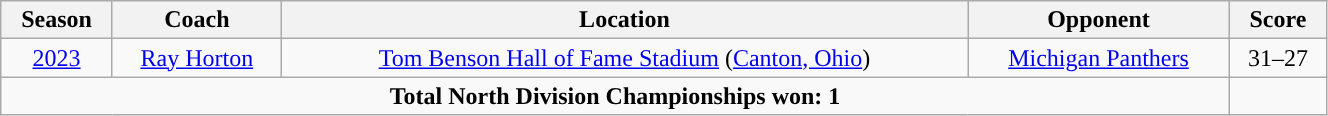<table class="wikitable" style="width:70%;text-align:center">
<tr>
<th>Season</th>
<th>Coach</th>
<th>Location</th>
<th>Opponent</th>
<th>Score</th>
</tr>
<tr>
<td><a href='#'>2023</a></td>
<td><a href='#'>Ray Horton</a></td>
<td><a href='#'>Tom Benson Hall of Fame Stadium</a> (<a href='#'>Canton, Ohio</a>)</td>
<td><a href='#'>Michigan Panthers</a></td>
<td>31–27</td>
</tr>
<tr>
<td colspan="4"><strong>Total North Division Championships won: 1</strong></td>
<td colspan="2"></td>
</tr>
</table>
